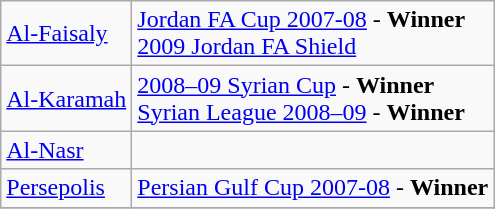<table class="wikitable">
<tr>
<td> <a href='#'>Al-Faisaly</a></td>
<td><a href='#'>Jordan FA Cup 2007-08</a> - <strong>Winner</strong><br><a href='#'>2009 Jordan FA Shield</a></td>
</tr>
<tr>
<td> <a href='#'>Al-Karamah</a></td>
<td><a href='#'>2008–09 Syrian Cup</a> - <strong>Winner</strong><br><a href='#'>Syrian League 2008–09</a> - <strong>Winner</strong></td>
</tr>
<tr>
<td> <a href='#'>Al-Nasr</a></td>
<td></td>
</tr>
<tr>
<td> <a href='#'>Persepolis</a></td>
<td><a href='#'>Persian Gulf Cup 2007-08</a> - <strong>Winner</strong></td>
</tr>
<tr>
</tr>
</table>
